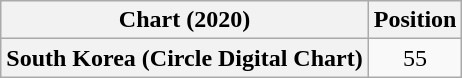<table class="wikitable plainrowheaders" style="text-align:center">
<tr>
<th scope="col">Chart (2020)</th>
<th scope="col">Position</th>
</tr>
<tr>
<th scope="row">South Korea (Circle Digital Chart)</th>
<td>55</td>
</tr>
</table>
